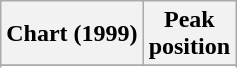<table class="wikitable sortable plainrowheaders" style="text-align:center">
<tr>
<th scope="col">Chart (1999)</th>
<th scope="col">Peak<br> position</th>
</tr>
<tr>
</tr>
<tr>
</tr>
<tr>
</tr>
</table>
